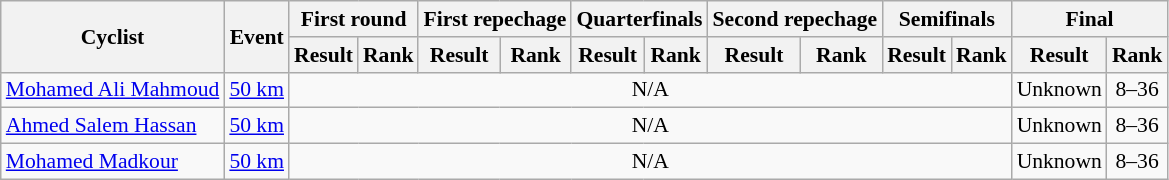<table class=wikitable style="font-size:90%">
<tr>
<th rowspan=2>Cyclist</th>
<th rowspan=2>Event</th>
<th colspan=2>First round</th>
<th colspan=2>First repechage</th>
<th colspan=2>Quarterfinals</th>
<th colspan=2>Second repechage</th>
<th colspan=2>Semifinals</th>
<th colspan=2>Final</th>
</tr>
<tr>
<th>Result</th>
<th>Rank</th>
<th>Result</th>
<th>Rank</th>
<th>Result</th>
<th>Rank</th>
<th>Result</th>
<th>Rank</th>
<th>Result</th>
<th>Rank</th>
<th>Result</th>
<th>Rank</th>
</tr>
<tr>
<td><a href='#'>Mohamed Ali Mahmoud</a></td>
<td><a href='#'>50 km</a></td>
<td align=center colspan=10>N/A</td>
<td align=center>Unknown</td>
<td align=center>8–36</td>
</tr>
<tr>
<td><a href='#'>Ahmed Salem Hassan</a></td>
<td><a href='#'>50 km</a></td>
<td align=center colspan=10>N/A</td>
<td align=center>Unknown</td>
<td align=center>8–36</td>
</tr>
<tr>
<td><a href='#'>Mohamed Madkour</a></td>
<td><a href='#'>50 km</a></td>
<td align=center colspan=10>N/A</td>
<td align=center>Unknown</td>
<td align=center>8–36</td>
</tr>
</table>
